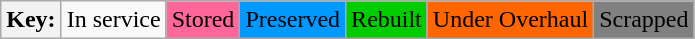<table class="wikitable">
<tr>
<th>Key:</th>
<td>In service</td>
<td bgcolor=#FF6699>Stored</td>
<td bgcolor=#0099FF>Preserved</td>
<td bgcolor=#00CC00>Rebuilt</td>
<td bgcolor=#FF6600>Under Overhaul</td>
<td bgcolor=#808080>Scrapped</td>
</tr>
</table>
